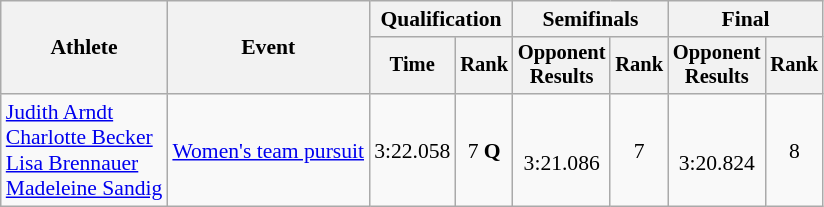<table class="wikitable" style="font-size:90%">
<tr>
<th rowspan=2>Athlete</th>
<th rowspan=2>Event</th>
<th colspan=2>Qualification</th>
<th colspan=2>Semifinals</th>
<th colspan=2>Final</th>
</tr>
<tr style="font-size:95%">
<th>Time</th>
<th>Rank</th>
<th>Opponent<br>Results</th>
<th>Rank</th>
<th>Opponent<br>Results</th>
<th>Rank</th>
</tr>
<tr align=center>
<td align=left><a href='#'>Judith Arndt</a><br><a href='#'>Charlotte Becker</a><br><a href='#'>Lisa Brennauer</a><br><a href='#'>Madeleine Sandig</a></td>
<td align=left><a href='#'>Women's team pursuit</a></td>
<td>3:22.058</td>
<td>7 <strong>Q</strong></td>
<td><br>3:21.086</td>
<td>7</td>
<td><br>3:20.824</td>
<td>8</td>
</tr>
</table>
